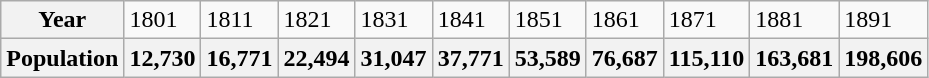<table class="wikitable">
<tr>
<th>Year</th>
<td>1801</td>
<td>1811</td>
<td>1821</td>
<td>1831</td>
<td>1841</td>
<td>1851</td>
<td>1861</td>
<td>1871</td>
<td>1881</td>
<td>1891</td>
</tr>
<tr>
<th>Population</th>
<th>12,730</th>
<th>16,771</th>
<th>22,494</th>
<th>31,047</th>
<th>37,771</th>
<th>53,589</th>
<th>76,687</th>
<th>115,110</th>
<th>163,681</th>
<th>198,606</th>
</tr>
</table>
